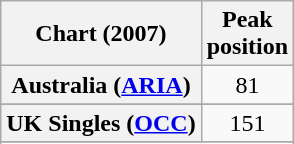<table class="wikitable sortable plainrowheaders">
<tr>
<th>Chart (2007)</th>
<th>Peak<br>position</th>
</tr>
<tr>
<th scope="row">Australia (<a href='#'>ARIA</a>)</th>
<td align="center">81</td>
</tr>
<tr>
</tr>
<tr>
</tr>
<tr>
<th scope="row">UK Singles (<a href='#'>OCC</a>)</th>
<td align="center">151</td>
</tr>
<tr>
</tr>
<tr>
</tr>
<tr>
</tr>
<tr>
</tr>
<tr>
</tr>
</table>
